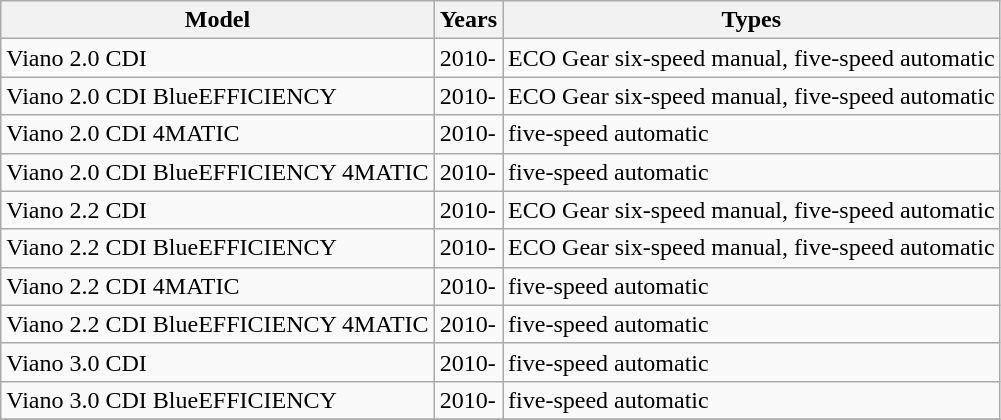<table class="wikitable sortable">
<tr>
<th>Model</th>
<th>Years</th>
<th>Types</th>
</tr>
<tr>
<td>Viano 2.0 CDI</td>
<td>2010-</td>
<td>ECO Gear six-speed manual, five-speed automatic</td>
</tr>
<tr>
<td>Viano 2.0 CDI BlueEFFICIENCY</td>
<td>2010-</td>
<td>ECO Gear six-speed manual, five-speed automatic</td>
</tr>
<tr>
<td>Viano 2.0 CDI 4MATIC</td>
<td>2010-</td>
<td>five-speed automatic</td>
</tr>
<tr>
<td>Viano 2.0 CDI BlueEFFICIENCY 4MATIC</td>
<td>2010-</td>
<td>five-speed automatic</td>
</tr>
<tr>
<td>Viano 2.2 CDI</td>
<td>2010-</td>
<td>ECO Gear six-speed manual, five-speed automatic</td>
</tr>
<tr>
<td>Viano 2.2 CDI BlueEFFICIENCY</td>
<td>2010-</td>
<td>ECO Gear six-speed manual, five-speed automatic</td>
</tr>
<tr>
<td>Viano 2.2 CDI 4MATIC</td>
<td>2010-</td>
<td>five-speed automatic</td>
</tr>
<tr>
<td>Viano 2.2 CDI BlueEFFICIENCY 4MATIC</td>
<td>2010-</td>
<td>five-speed automatic</td>
</tr>
<tr>
<td>Viano 3.0 CDI</td>
<td>2010-</td>
<td>five-speed automatic</td>
</tr>
<tr>
<td>Viano 3.0 CDI BlueEFFICIENCY</td>
<td>2010-</td>
<td>five-speed automatic</td>
</tr>
<tr>
</tr>
</table>
